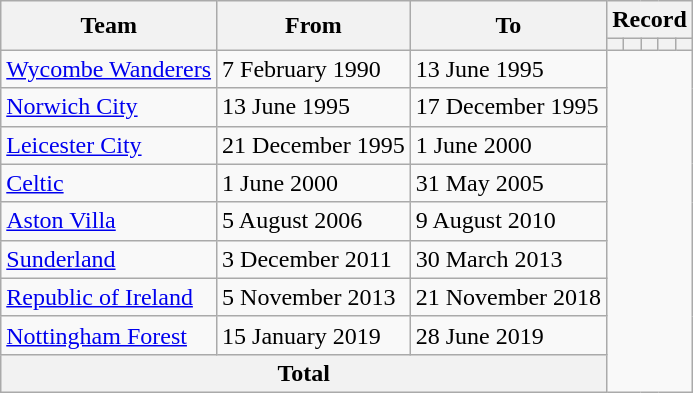<table class=wikitable style=text-align:center>
<tr>
<th rowspan=2>Team</th>
<th rowspan=2>From</th>
<th rowspan=2>To</th>
<th colspan=5>Record</th>
</tr>
<tr>
<th></th>
<th></th>
<th></th>
<th></th>
<th></th>
</tr>
<tr>
<td align=left><a href='#'>Wycombe Wanderers</a></td>
<td align=left>7 February 1990</td>
<td align=left>13 June 1995<br></td>
</tr>
<tr>
<td align=left><a href='#'>Norwich City</a></td>
<td align=left>13 June 1995</td>
<td align=left>17 December 1995<br></td>
</tr>
<tr>
<td align=left><a href='#'>Leicester City</a></td>
<td align=left>21 December 1995</td>
<td align=left>1 June 2000<br></td>
</tr>
<tr>
<td align=left><a href='#'>Celtic</a></td>
<td align=left>1 June 2000</td>
<td align=left>31 May 2005<br></td>
</tr>
<tr>
<td align=left><a href='#'>Aston Villa</a></td>
<td align=left>5 August 2006</td>
<td align=left>9 August 2010<br></td>
</tr>
<tr>
<td align=left><a href='#'>Sunderland</a></td>
<td align=left>3 December 2011</td>
<td align=left>30 March 2013<br></td>
</tr>
<tr>
<td align=left><a href='#'>Republic of Ireland</a></td>
<td align=left>5 November 2013</td>
<td align=left>21 November 2018<br></td>
</tr>
<tr>
<td align=left><a href='#'>Nottingham Forest</a></td>
<td align=left>15 January 2019</td>
<td align=left>28 June 2019<br></td>
</tr>
<tr>
<th colspan=3>Total<br></th>
</tr>
</table>
